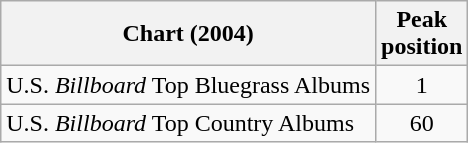<table class="wikitable">
<tr>
<th>Chart (2004)</th>
<th>Peak<br>position</th>
</tr>
<tr>
<td>U.S. <em>Billboard</em> Top Bluegrass Albums</td>
<td align="center">1</td>
</tr>
<tr>
<td>U.S. <em>Billboard</em> Top Country Albums</td>
<td align="center">60</td>
</tr>
</table>
